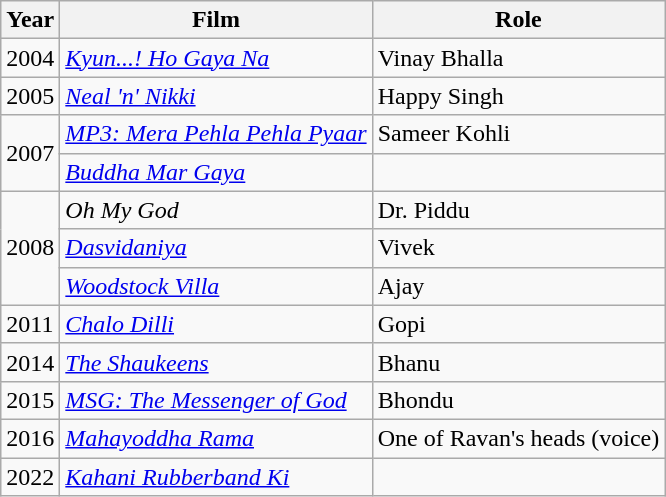<table class="wikitable sortable">
<tr>
<th>Year</th>
<th>Film</th>
<th>Role</th>
</tr>
<tr>
<td>2004</td>
<td><em><a href='#'>Kyun...! Ho Gaya Na</a></em></td>
<td>Vinay Bhalla</td>
</tr>
<tr>
<td>2005</td>
<td><em><a href='#'>Neal 'n' Nikki</a></em></td>
<td>Happy Singh</td>
</tr>
<tr>
<td rowspan="2">2007</td>
<td><em><a href='#'>MP3: Mera Pehla Pehla Pyaar</a></em></td>
<td>Sameer Kohli</td>
</tr>
<tr>
<td><em><a href='#'>Buddha Mar Gaya</a></em></td>
<td></td>
</tr>
<tr>
<td rowspan="3">2008</td>
<td><em>Oh My God</em></td>
<td>Dr. Piddu</td>
</tr>
<tr>
<td><em><a href='#'>Dasvidaniya</a></em></td>
<td>Vivek</td>
</tr>
<tr>
<td><em><a href='#'>Woodstock Villa</a></em></td>
<td>Ajay</td>
</tr>
<tr>
<td>2011</td>
<td><em><a href='#'>Chalo Dilli</a></em></td>
<td>Gopi</td>
</tr>
<tr>
<td>2014</td>
<td><em><a href='#'>The Shaukeens</a></em></td>
<td>Bhanu</td>
</tr>
<tr>
<td>2015</td>
<td><em><a href='#'>MSG: The Messenger of God</a></em></td>
<td>Bhondu</td>
</tr>
<tr>
<td>2016</td>
<td><em><a href='#'>Mahayoddha Rama</a></em></td>
<td>One of Ravan's heads (voice)</td>
</tr>
<tr>
<td>2022</td>
<td><em><a href='#'>Kahani Rubberband Ki</a></em></td>
<td></td>
</tr>
</table>
